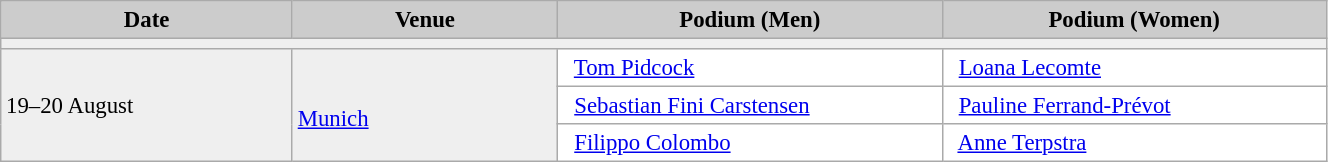<table class="wikitable" width=70% bgcolor="#f7f8ff" cellpadding="3" cellspacing="0" border="1" style="font-size: 95%; border: gray solid 1px; border-collapse: collapse;">
<tr bgcolor="#CCCCCC">
<td align="center"><strong>Date</strong></td>
<td width=20% align="center"><strong>Venue</strong></td>
<td width=29% align="center"><strong>Podium (Men)</strong></td>
<td width=29% align="center"><strong>Podium (Women)</strong></td>
</tr>
<tr bgcolor="#EFEFEF">
<td colspan=4></td>
</tr>
<tr bgcolor="#EFEFEF">
<td rowspan=3>19–20 August</td>
<td rowspan=3><br><a href='#'>Munich</a></td>
<td bgcolor="#ffffff">    <a href='#'>Tom Pidcock</a></td>
<td bgcolor="#ffffff">    <a href='#'>Loana Lecomte</a></td>
</tr>
<tr>
<td bgcolor="#ffffff">    <a href='#'>Sebastian Fini Carstensen</a></td>
<td bgcolor="#ffffff">    <a href='#'>Pauline Ferrand-Prévot</a></td>
</tr>
<tr>
<td bgcolor="#ffffff">    <a href='#'>Filippo Colombo</a></td>
<td bgcolor="#ffffff">    <a href='#'>Anne Terpstra</a></td>
</tr>
</table>
